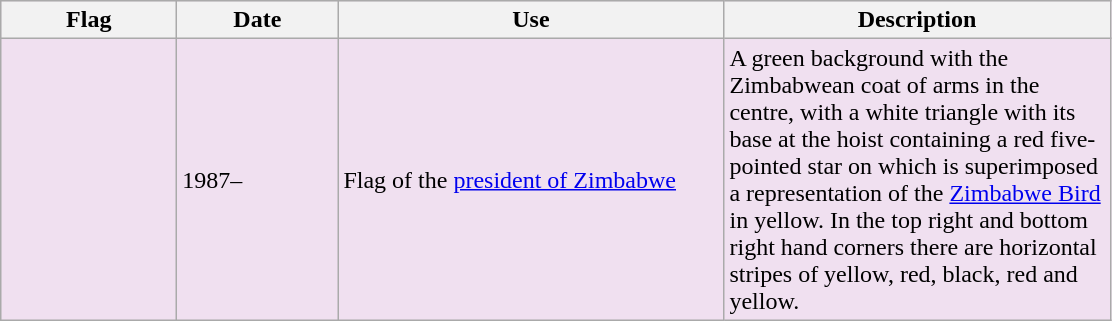<table class="wikitable" style="background:#f0e0f0;">
<tr style="background:#efefef;">
<th style="width:110px;">Flag</th>
<th style="width:100px;">Date</th>
<th style="width:250px;">Use</th>
<th style="width:250px;">Description</th>
</tr>
<tr>
<td></td>
<td>1987–</td>
<td>Flag of the <a href='#'>president of Zimbabwe</a></td>
<td>A green background with the Zimbabwean coat of arms in the centre, with a white triangle with its base at the hoist containing a red five-pointed star on which is superimposed a representation of the <a href='#'>Zimbabwe Bird</a> in yellow.  In the top right and bottom right hand corners there are horizontal stripes of yellow, red, black, red and yellow.</td>
</tr>
</table>
